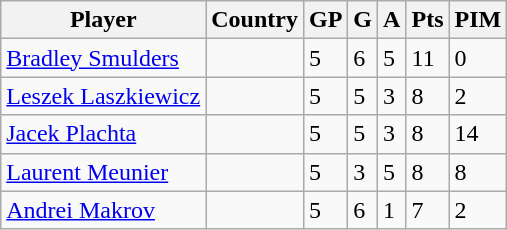<table class="wikitable">
<tr>
<th>Player</th>
<th>Country</th>
<th>GP</th>
<th>G</th>
<th>A</th>
<th>Pts</th>
<th>PIM</th>
</tr>
<tr>
<td><a href='#'>Bradley Smulders</a></td>
<td></td>
<td>5</td>
<td>6</td>
<td>5</td>
<td>11</td>
<td>0</td>
</tr>
<tr>
<td><a href='#'>Leszek Laszkiewicz</a></td>
<td></td>
<td>5</td>
<td>5</td>
<td>3</td>
<td>8</td>
<td>2</td>
</tr>
<tr>
<td><a href='#'>Jacek Plachta</a></td>
<td></td>
<td>5</td>
<td>5</td>
<td>3</td>
<td>8</td>
<td>14</td>
</tr>
<tr>
<td><a href='#'>Laurent Meunier</a></td>
<td></td>
<td>5</td>
<td>3</td>
<td>5</td>
<td>8</td>
<td>8</td>
</tr>
<tr>
<td><a href='#'>Andrei Makrov</a></td>
<td></td>
<td>5</td>
<td>6</td>
<td>1</td>
<td>7</td>
<td>2</td>
</tr>
</table>
